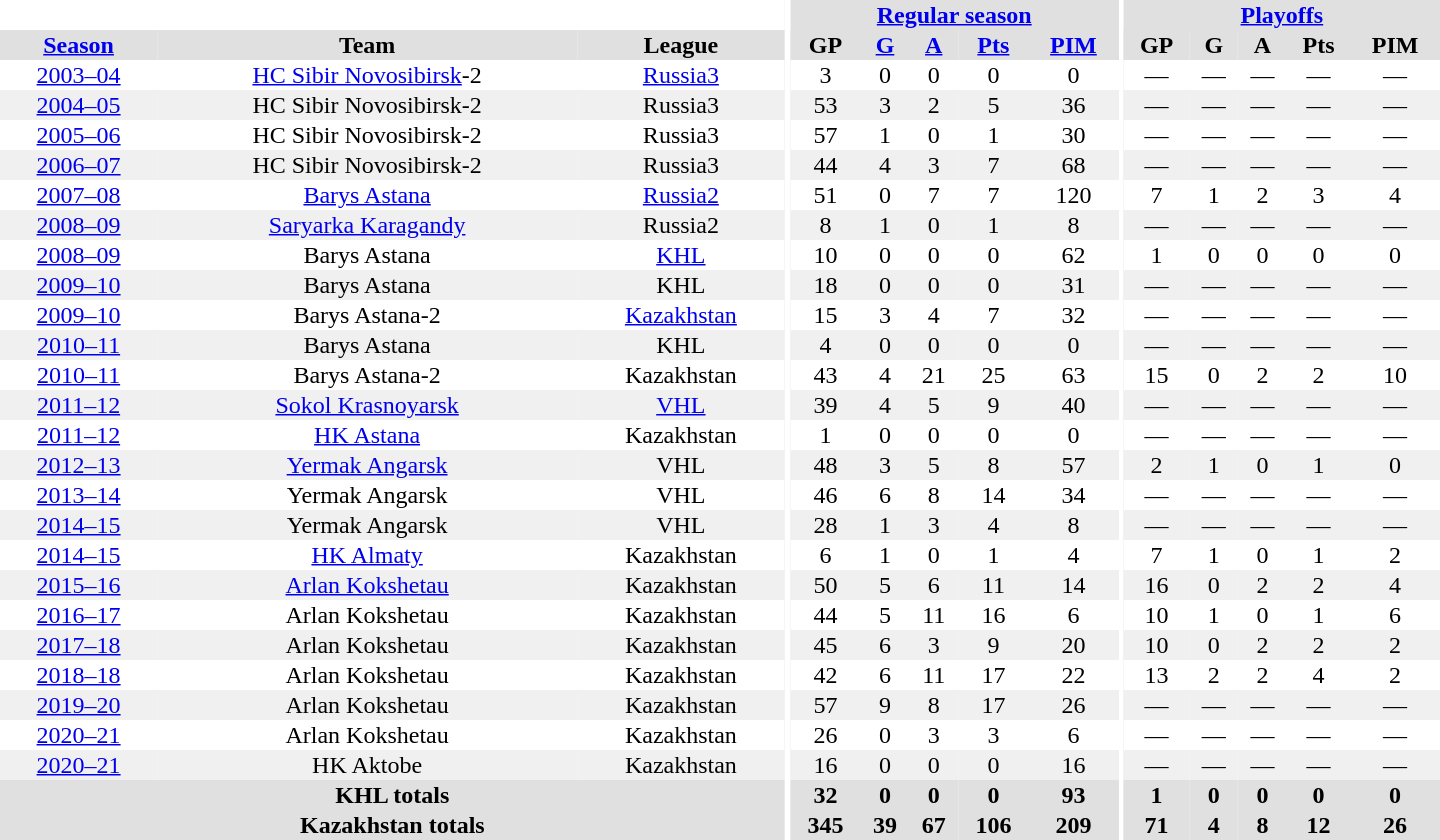<table border="0" cellpadding="1" cellspacing="0" style="text-align:center; width:60em">
<tr bgcolor="#e0e0e0">
<th colspan="3" bgcolor="#ffffff"></th>
<th rowspan="99" bgcolor="#ffffff"></th>
<th colspan="5"><a href='#'>Regular season</a></th>
<th rowspan="99" bgcolor="#ffffff"></th>
<th colspan="5"><a href='#'>Playoffs</a></th>
</tr>
<tr bgcolor="#e0e0e0">
<th><a href='#'>Season</a></th>
<th>Team</th>
<th>League</th>
<th>GP</th>
<th><a href='#'>G</a></th>
<th><a href='#'>A</a></th>
<th><a href='#'>Pts</a></th>
<th><a href='#'>PIM</a></th>
<th>GP</th>
<th>G</th>
<th>A</th>
<th>Pts</th>
<th>PIM</th>
</tr>
<tr>
<td><a href='#'>2003–04</a></td>
<td><a href='#'>HC Sibir Novosibirsk</a>-2</td>
<td><a href='#'>Russia3</a></td>
<td>3</td>
<td>0</td>
<td>0</td>
<td>0</td>
<td>0</td>
<td>—</td>
<td>—</td>
<td>—</td>
<td>—</td>
<td>—</td>
</tr>
<tr bgcolor="#f0f0f0">
<td><a href='#'>2004–05</a></td>
<td>HC Sibir Novosibirsk-2</td>
<td>Russia3</td>
<td>53</td>
<td>3</td>
<td>2</td>
<td>5</td>
<td>36</td>
<td>—</td>
<td>—</td>
<td>—</td>
<td>—</td>
<td>—</td>
</tr>
<tr>
<td><a href='#'>2005–06</a></td>
<td>HC Sibir Novosibirsk-2</td>
<td>Russia3</td>
<td>57</td>
<td>1</td>
<td>0</td>
<td>1</td>
<td>30</td>
<td>—</td>
<td>—</td>
<td>—</td>
<td>—</td>
<td>—</td>
</tr>
<tr bgcolor="#f0f0f0">
<td><a href='#'>2006–07</a></td>
<td>HC Sibir Novosibirsk-2</td>
<td>Russia3</td>
<td>44</td>
<td>4</td>
<td>3</td>
<td>7</td>
<td>68</td>
<td>—</td>
<td>—</td>
<td>—</td>
<td>—</td>
<td>—</td>
</tr>
<tr>
<td><a href='#'>2007–08</a></td>
<td><a href='#'>Barys Astana</a></td>
<td><a href='#'>Russia2</a></td>
<td>51</td>
<td>0</td>
<td>7</td>
<td>7</td>
<td>120</td>
<td>7</td>
<td>1</td>
<td>2</td>
<td>3</td>
<td>4</td>
</tr>
<tr bgcolor="#f0f0f0">
<td><a href='#'>2008–09</a></td>
<td><a href='#'>Saryarka Karagandy</a></td>
<td>Russia2</td>
<td>8</td>
<td>1</td>
<td>0</td>
<td>1</td>
<td>8</td>
<td>—</td>
<td>—</td>
<td>—</td>
<td>—</td>
<td>—</td>
</tr>
<tr>
<td><a href='#'>2008–09</a></td>
<td>Barys Astana</td>
<td><a href='#'>KHL</a></td>
<td>10</td>
<td>0</td>
<td>0</td>
<td>0</td>
<td>62</td>
<td>1</td>
<td>0</td>
<td>0</td>
<td>0</td>
<td>0</td>
</tr>
<tr bgcolor="#f0f0f0">
<td><a href='#'>2009–10</a></td>
<td>Barys Astana</td>
<td>KHL</td>
<td>18</td>
<td>0</td>
<td>0</td>
<td>0</td>
<td>31</td>
<td>—</td>
<td>—</td>
<td>—</td>
<td>—</td>
<td>—</td>
</tr>
<tr>
<td><a href='#'>2009–10</a></td>
<td>Barys Astana-2</td>
<td><a href='#'>Kazakhstan</a></td>
<td>15</td>
<td>3</td>
<td>4</td>
<td>7</td>
<td>32</td>
<td>—</td>
<td>—</td>
<td>—</td>
<td>—</td>
<td>—</td>
</tr>
<tr bgcolor="#f0f0f0">
<td><a href='#'>2010–11</a></td>
<td>Barys Astana</td>
<td>KHL</td>
<td>4</td>
<td>0</td>
<td>0</td>
<td>0</td>
<td>0</td>
<td>—</td>
<td>—</td>
<td>—</td>
<td>—</td>
<td>—</td>
</tr>
<tr>
<td><a href='#'>2010–11</a></td>
<td>Barys Astana-2</td>
<td>Kazakhstan</td>
<td>43</td>
<td>4</td>
<td>21</td>
<td>25</td>
<td>63</td>
<td>15</td>
<td>0</td>
<td>2</td>
<td>2</td>
<td>10</td>
</tr>
<tr bgcolor="#f0f0f0">
<td><a href='#'>2011–12</a></td>
<td><a href='#'>Sokol Krasnoyarsk</a></td>
<td><a href='#'>VHL</a></td>
<td>39</td>
<td>4</td>
<td>5</td>
<td>9</td>
<td>40</td>
<td>—</td>
<td>—</td>
<td>—</td>
<td>—</td>
<td>—</td>
</tr>
<tr>
<td><a href='#'>2011–12</a></td>
<td><a href='#'>HK Astana</a></td>
<td>Kazakhstan</td>
<td>1</td>
<td>0</td>
<td>0</td>
<td>0</td>
<td>0</td>
<td>—</td>
<td>—</td>
<td>—</td>
<td>—</td>
<td>—</td>
</tr>
<tr bgcolor="#f0f0f0">
<td><a href='#'>2012–13</a></td>
<td><a href='#'>Yermak Angarsk</a></td>
<td>VHL</td>
<td>48</td>
<td>3</td>
<td>5</td>
<td>8</td>
<td>57</td>
<td>2</td>
<td>1</td>
<td>0</td>
<td>1</td>
<td>0</td>
</tr>
<tr>
<td><a href='#'>2013–14</a></td>
<td>Yermak Angarsk</td>
<td>VHL</td>
<td>46</td>
<td>6</td>
<td>8</td>
<td>14</td>
<td>34</td>
<td>—</td>
<td>—</td>
<td>—</td>
<td>—</td>
<td>—</td>
</tr>
<tr bgcolor="#f0f0f0">
<td><a href='#'>2014–15</a></td>
<td>Yermak Angarsk</td>
<td>VHL</td>
<td>28</td>
<td>1</td>
<td>3</td>
<td>4</td>
<td>8</td>
<td>—</td>
<td>—</td>
<td>—</td>
<td>—</td>
<td>—</td>
</tr>
<tr>
<td><a href='#'>2014–15</a></td>
<td><a href='#'>HK Almaty</a></td>
<td>Kazakhstan</td>
<td>6</td>
<td>1</td>
<td>0</td>
<td>1</td>
<td>4</td>
<td>7</td>
<td>1</td>
<td>0</td>
<td>1</td>
<td>2</td>
</tr>
<tr bgcolor="#f0f0f0">
<td><a href='#'>2015–16</a></td>
<td><a href='#'>Arlan Kokshetau</a></td>
<td>Kazakhstan</td>
<td>50</td>
<td>5</td>
<td>6</td>
<td>11</td>
<td>14</td>
<td>16</td>
<td>0</td>
<td>2</td>
<td>2</td>
<td>4</td>
</tr>
<tr>
<td><a href='#'>2016–17</a></td>
<td>Arlan Kokshetau</td>
<td>Kazakhstan</td>
<td>44</td>
<td>5</td>
<td>11</td>
<td>16</td>
<td>6</td>
<td>10</td>
<td>1</td>
<td>0</td>
<td>1</td>
<td>6</td>
</tr>
<tr bgcolor="#f0f0f0">
<td><a href='#'>2017–18</a></td>
<td>Arlan Kokshetau</td>
<td>Kazakhstan</td>
<td>45</td>
<td>6</td>
<td>3</td>
<td>9</td>
<td>20</td>
<td>10</td>
<td>0</td>
<td>2</td>
<td>2</td>
<td>2</td>
</tr>
<tr>
<td><a href='#'>2018–18</a></td>
<td>Arlan Kokshetau</td>
<td>Kazakhstan</td>
<td>42</td>
<td>6</td>
<td>11</td>
<td>17</td>
<td>22</td>
<td>13</td>
<td>2</td>
<td>2</td>
<td>4</td>
<td>2</td>
</tr>
<tr bgcolor="#f0f0f0">
<td><a href='#'>2019–20</a></td>
<td>Arlan Kokshetau</td>
<td>Kazakhstan</td>
<td>57</td>
<td>9</td>
<td>8</td>
<td>17</td>
<td>26</td>
<td>—</td>
<td>—</td>
<td>—</td>
<td>—</td>
<td>—</td>
</tr>
<tr>
<td><a href='#'>2020–21</a></td>
<td>Arlan Kokshetau</td>
<td>Kazakhstan</td>
<td>26</td>
<td>0</td>
<td>3</td>
<td>3</td>
<td>6</td>
<td>—</td>
<td>—</td>
<td>—</td>
<td>—</td>
<td>—</td>
</tr>
<tr bgcolor="#f0f0f0">
<td><a href='#'>2020–21</a></td>
<td>HK Aktobe</td>
<td>Kazakhstan</td>
<td>16</td>
<td>0</td>
<td>0</td>
<td>0</td>
<td>16</td>
<td>—</td>
<td>—</td>
<td>—</td>
<td>—</td>
<td>—</td>
</tr>
<tr>
</tr>
<tr ALIGN="center" bgcolor="#e0e0e0">
<th colspan="3">KHL totals</th>
<th ALIGN="center">32</th>
<th ALIGN="center">0</th>
<th ALIGN="center">0</th>
<th ALIGN="center">0</th>
<th ALIGN="center">93</th>
<th ALIGN="center">1</th>
<th ALIGN="center">0</th>
<th ALIGN="center">0</th>
<th ALIGN="center">0</th>
<th ALIGN="center">0</th>
</tr>
<tr>
</tr>
<tr ALIGN="center" bgcolor="#e0e0e0">
<th colspan="3">Kazakhstan totals</th>
<th ALIGN="center">345</th>
<th ALIGN="center">39</th>
<th ALIGN="center">67</th>
<th ALIGN="center">106</th>
<th ALIGN="center">209</th>
<th ALIGN="center">71</th>
<th ALIGN="center">4</th>
<th ALIGN="center">8</th>
<th ALIGN="center">12</th>
<th ALIGN="center">26</th>
</tr>
</table>
